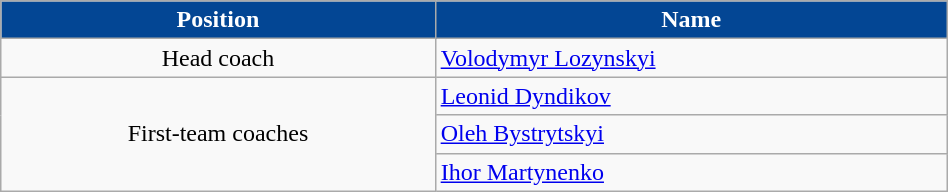<table class="wikitable" style="text-align:center;width:50%;">
<tr>
<th style=background:#034694;color:#FFFFFF>Position</th>
<th style=background:#034694;color:#FFFFFF>Name</th>
</tr>
<tr>
<td>Head coach</td>
<td align=left> <a href='#'>Volodymyr Lozynskyi</a></td>
</tr>
<tr>
<td rowspan="3">First-team coaches</td>
<td align=left> <a href='#'>Leonid Dyndikov</a></td>
</tr>
<tr>
<td align=left> <a href='#'>Oleh Bystrytskyi</a></td>
</tr>
<tr>
<td align=left> <a href='#'>Ihor Martynenko</a></td>
</tr>
</table>
